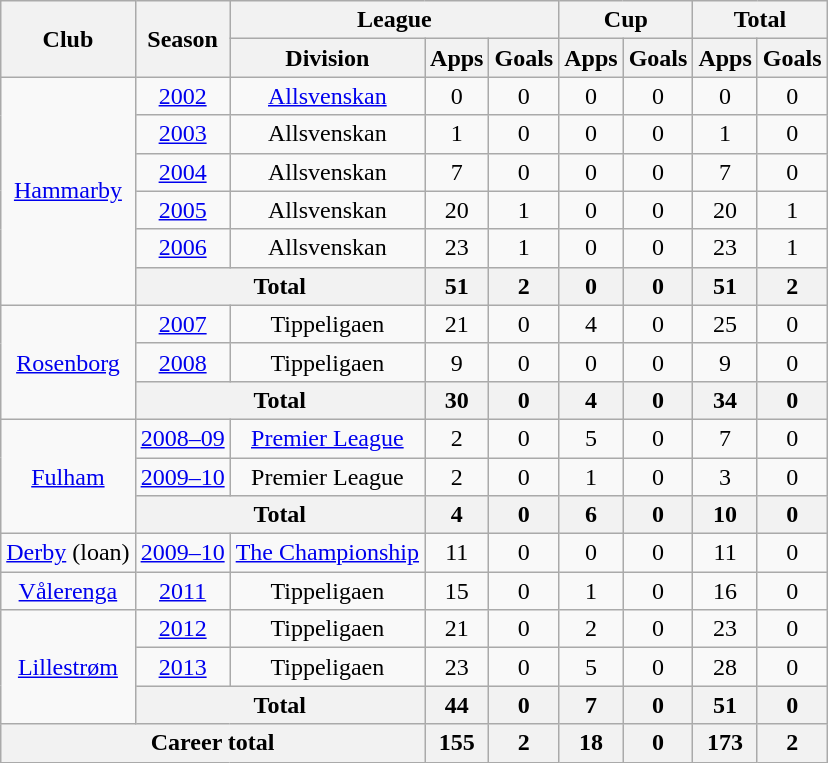<table class="wikitable" style="text-align:center">
<tr>
<th rowspan="2">Club</th>
<th rowspan="2">Season</th>
<th colspan="3">League</th>
<th colspan="2">Cup</th>
<th colspan="2">Total</th>
</tr>
<tr>
<th>Division</th>
<th>Apps</th>
<th>Goals</th>
<th>Apps</th>
<th>Goals</th>
<th>Apps</th>
<th>Goals</th>
</tr>
<tr>
<td rowspan="6"><a href='#'>Hammarby</a></td>
<td><a href='#'>2002</a></td>
<td><a href='#'>Allsvenskan</a></td>
<td>0</td>
<td>0</td>
<td>0</td>
<td>0</td>
<td>0</td>
<td>0</td>
</tr>
<tr>
<td><a href='#'>2003</a></td>
<td>Allsvenskan</td>
<td>1</td>
<td>0</td>
<td>0</td>
<td>0</td>
<td>1</td>
<td>0</td>
</tr>
<tr>
<td><a href='#'>2004</a></td>
<td>Allsvenskan</td>
<td>7</td>
<td>0</td>
<td>0</td>
<td>0</td>
<td>7</td>
<td>0</td>
</tr>
<tr>
<td><a href='#'>2005</a></td>
<td>Allsvenskan</td>
<td>20</td>
<td>1</td>
<td>0</td>
<td>0</td>
<td>20</td>
<td>1</td>
</tr>
<tr>
<td><a href='#'>2006</a></td>
<td>Allsvenskan</td>
<td>23</td>
<td>1</td>
<td>0</td>
<td>0</td>
<td>23</td>
<td>1</td>
</tr>
<tr>
<th colspan="2">Total</th>
<th>51</th>
<th>2</th>
<th>0</th>
<th>0</th>
<th>51</th>
<th>2</th>
</tr>
<tr>
<td rowspan="3"><a href='#'>Rosenborg</a></td>
<td><a href='#'>2007</a></td>
<td>Tippeligaen</td>
<td>21</td>
<td>0</td>
<td>4</td>
<td>0</td>
<td>25</td>
<td>0</td>
</tr>
<tr>
<td><a href='#'>2008</a></td>
<td>Tippeligaen</td>
<td>9</td>
<td>0</td>
<td>0</td>
<td>0</td>
<td>9</td>
<td>0</td>
</tr>
<tr>
<th colspan="2">Total</th>
<th>30</th>
<th>0</th>
<th>4</th>
<th>0</th>
<th>34</th>
<th>0</th>
</tr>
<tr>
<td rowspan="3"><a href='#'>Fulham</a></td>
<td><a href='#'>2008–09</a></td>
<td><a href='#'>Premier League</a></td>
<td>2</td>
<td>0</td>
<td>5</td>
<td>0</td>
<td>7</td>
<td>0</td>
</tr>
<tr>
<td><a href='#'>2009–10</a></td>
<td>Premier League</td>
<td>2</td>
<td>0</td>
<td>1</td>
<td>0</td>
<td>3</td>
<td>0</td>
</tr>
<tr>
<th colspan="2">Total</th>
<th>4</th>
<th>0</th>
<th>6</th>
<th>0</th>
<th>10</th>
<th>0</th>
</tr>
<tr>
<td><a href='#'>Derby</a> (loan)</td>
<td><a href='#'>2009–10</a></td>
<td><a href='#'>The Championship</a></td>
<td>11</td>
<td>0</td>
<td>0</td>
<td>0</td>
<td>11</td>
<td>0</td>
</tr>
<tr>
<td><a href='#'>Vålerenga</a></td>
<td><a href='#'>2011</a></td>
<td>Tippeligaen</td>
<td>15</td>
<td>0</td>
<td>1</td>
<td>0</td>
<td>16</td>
<td>0</td>
</tr>
<tr>
<td rowspan="3"><a href='#'>Lillestrøm</a></td>
<td><a href='#'>2012</a></td>
<td>Tippeligaen</td>
<td>21</td>
<td>0</td>
<td>2</td>
<td>0</td>
<td>23</td>
<td>0</td>
</tr>
<tr>
<td><a href='#'>2013</a></td>
<td>Tippeligaen</td>
<td>23</td>
<td>0</td>
<td>5</td>
<td>0</td>
<td>28</td>
<td>0</td>
</tr>
<tr>
<th colspan="2">Total</th>
<th>44</th>
<th>0</th>
<th>7</th>
<th>0</th>
<th>51</th>
<th>0</th>
</tr>
<tr>
<th colspan="3">Career total</th>
<th>155</th>
<th>2</th>
<th>18</th>
<th>0</th>
<th>173</th>
<th>2</th>
</tr>
</table>
